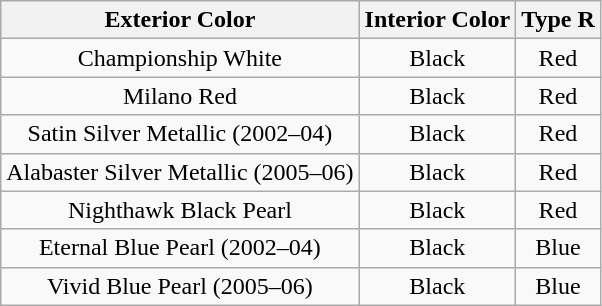<table class="wikitable" Style="text-align:center">
<tr>
<th>Exterior Color</th>
<th>Interior Color</th>
<th>Type R</th>
</tr>
<tr>
<td>Championship White</td>
<td>Black</td>
<td>Red</td>
</tr>
<tr>
<td>Milano Red</td>
<td>Black</td>
<td>Red</td>
</tr>
<tr>
<td>Satin Silver Metallic (2002–04)</td>
<td>Black</td>
<td>Red</td>
</tr>
<tr>
<td>Alabaster Silver Metallic (2005–06)</td>
<td>Black</td>
<td>Red</td>
</tr>
<tr>
<td>Nighthawk Black Pearl</td>
<td>Black</td>
<td>Red</td>
</tr>
<tr>
<td>Eternal Blue Pearl (2002–04)</td>
<td>Black</td>
<td>Blue</td>
</tr>
<tr>
<td>Vivid Blue Pearl (2005–06)</td>
<td>Black</td>
<td>Blue</td>
</tr>
</table>
